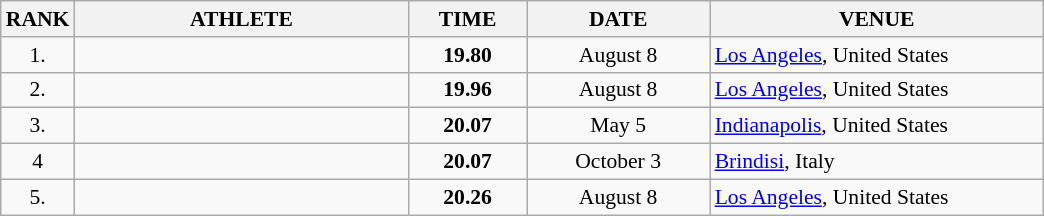<table class="wikitable" style="border-collapse: collapse; font-size: 90%;">
<tr>
<th>RANK</th>
<th align="center" style="width: 15em">ATHLETE</th>
<th align="center" style="width: 5em">TIME</th>
<th align="center" style="width: 8em">DATE</th>
<th align="center" style="width: 15em">VENUE</th>
</tr>
<tr>
<td align="center">1.</td>
<td></td>
<td align="center"><strong>19.80</strong></td>
<td align="center">August 8</td>
<td><a href='#'>Los Angeles</a>, United States</td>
</tr>
<tr>
<td align="center">2.</td>
<td></td>
<td align="center"><strong>19.96</strong></td>
<td align="center">August 8</td>
<td><a href='#'>Los Angeles</a>, United States</td>
</tr>
<tr>
<td align="center">3.</td>
<td></td>
<td align="center"><strong>20.07</strong></td>
<td align="center">May 5</td>
<td><a href='#'>Indianapolis</a>, United States</td>
</tr>
<tr>
<td align="center">4</td>
<td></td>
<td align="center"><strong>20.07</strong></td>
<td align="center">October 3</td>
<td><a href='#'>Brindisi</a>, Italy</td>
</tr>
<tr>
<td align="center">5.</td>
<td></td>
<td align="center"><strong>20.26</strong></td>
<td align="center">August 8</td>
<td><a href='#'>Los Angeles</a>, United States</td>
</tr>
</table>
